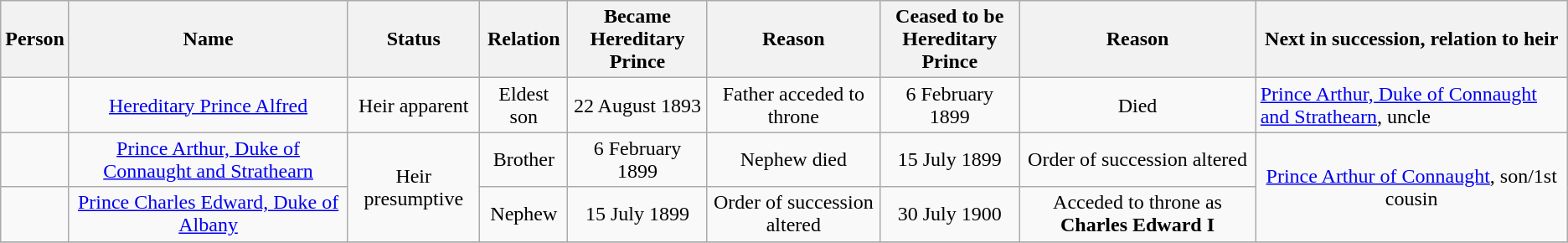<table class="wikitable" style="text-align:center">
<tr>
<th>Person</th>
<th>Name</th>
<th>Status</th>
<th>Relation</th>
<th>Became<br>Hereditary Prince</th>
<th>Reason</th>
<th>Ceased to be<br>Hereditary Prince</th>
<th>Reason</th>
<th>Next in succession, relation to heir</th>
</tr>
<tr>
<td></td>
<td><a href='#'>Hereditary Prince Alfred</a></td>
<td>Heir apparent</td>
<td>Eldest son</td>
<td>22 August 1893</td>
<td>Father acceded to throne</td>
<td>6 February 1899</td>
<td>Died</td>
<td align=left><a href='#'>Prince Arthur, Duke of Connaught and Strathearn</a>, uncle</td>
</tr>
<tr>
<td></td>
<td><a href='#'>Prince Arthur, Duke of Connaught and Strathearn</a></td>
<td rowspan="2">Heir presumptive</td>
<td>Brother</td>
<td>6 February 1899</td>
<td>Nephew died</td>
<td>15 July 1899</td>
<td>Order of succession altered</td>
<td rowspan=2><a href='#'>Prince Arthur of Connaught</a>, son/1st cousin</td>
</tr>
<tr>
<td></td>
<td><a href='#'>Prince Charles Edward, Duke of Albany</a></td>
<td>Nephew</td>
<td>15 July 1899</td>
<td>Order of succession altered</td>
<td>30 July 1900</td>
<td>Acceded to throne as <strong>Charles Edward I</strong></td>
</tr>
<tr>
</tr>
</table>
